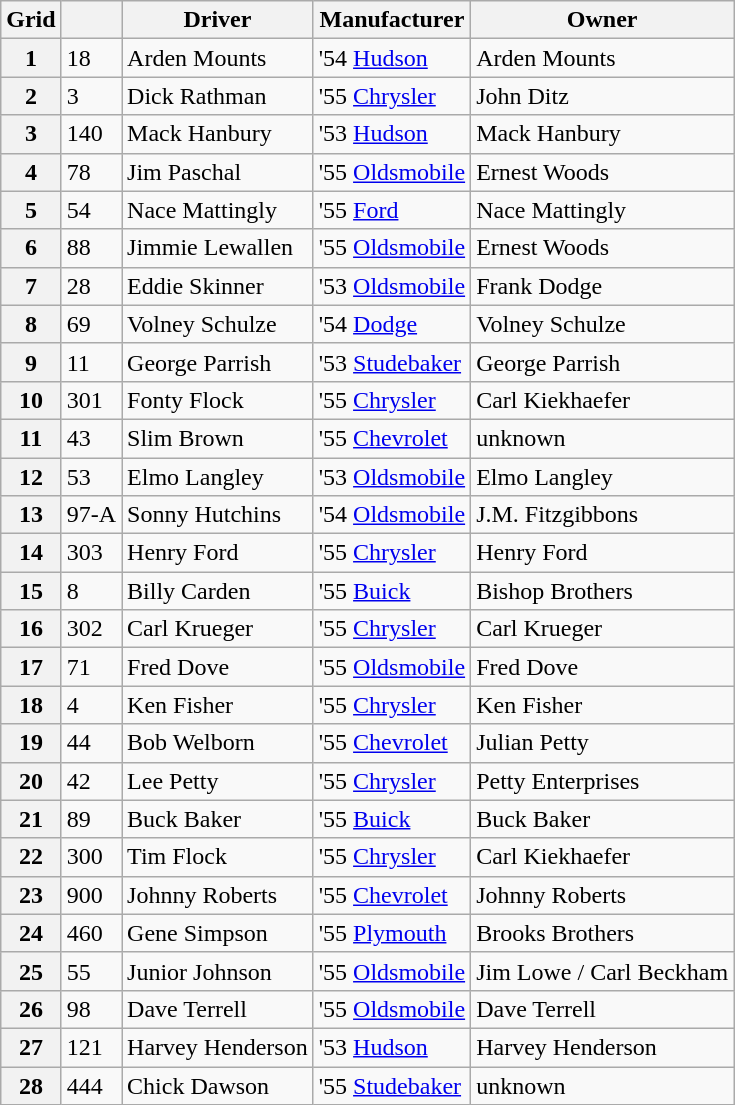<table class="wikitable">
<tr>
<th>Grid</th>
<th></th>
<th>Driver</th>
<th>Manufacturer</th>
<th>Owner</th>
</tr>
<tr>
<th>1</th>
<td>18</td>
<td>Arden Mounts</td>
<td>'54 <a href='#'>Hudson</a></td>
<td>Arden Mounts</td>
</tr>
<tr>
<th>2</th>
<td>3</td>
<td>Dick Rathman</td>
<td>'55 <a href='#'>Chrysler</a></td>
<td>John Ditz</td>
</tr>
<tr>
<th>3</th>
<td>140</td>
<td>Mack Hanbury</td>
<td>'53 <a href='#'>Hudson</a></td>
<td>Mack Hanbury</td>
</tr>
<tr>
<th>4</th>
<td>78</td>
<td>Jim Paschal</td>
<td>'55 <a href='#'>Oldsmobile</a></td>
<td>Ernest Woods</td>
</tr>
<tr>
<th>5</th>
<td>54</td>
<td>Nace Mattingly</td>
<td>'55 <a href='#'>Ford</a></td>
<td>Nace Mattingly</td>
</tr>
<tr>
<th>6</th>
<td>88</td>
<td>Jimmie Lewallen</td>
<td>'55 <a href='#'>Oldsmobile</a></td>
<td>Ernest Woods</td>
</tr>
<tr>
<th>7</th>
<td>28</td>
<td>Eddie Skinner</td>
<td>'53 <a href='#'>Oldsmobile</a></td>
<td>Frank Dodge</td>
</tr>
<tr>
<th>8</th>
<td>69</td>
<td>Volney Schulze</td>
<td>'54 <a href='#'>Dodge</a></td>
<td>Volney Schulze</td>
</tr>
<tr>
<th>9</th>
<td>11</td>
<td>George Parrish</td>
<td>'53 <a href='#'>Studebaker</a></td>
<td>George Parrish</td>
</tr>
<tr>
<th>10</th>
<td>301</td>
<td>Fonty Flock</td>
<td>'55 <a href='#'>Chrysler</a></td>
<td>Carl Kiekhaefer</td>
</tr>
<tr>
<th>11</th>
<td>43</td>
<td>Slim Brown</td>
<td>'55 <a href='#'>Chevrolet</a></td>
<td>unknown</td>
</tr>
<tr>
<th>12</th>
<td>53</td>
<td>Elmo Langley</td>
<td>'53 <a href='#'>Oldsmobile</a></td>
<td>Elmo Langley</td>
</tr>
<tr>
<th>13</th>
<td>97-A</td>
<td>Sonny Hutchins</td>
<td>'54 <a href='#'>Oldsmobile</a></td>
<td>J.M. Fitzgibbons</td>
</tr>
<tr>
<th>14</th>
<td>303</td>
<td>Henry Ford</td>
<td>'55 <a href='#'>Chrysler</a></td>
<td>Henry Ford</td>
</tr>
<tr>
<th>15</th>
<td>8</td>
<td>Billy Carden</td>
<td>'55 <a href='#'>Buick</a></td>
<td>Bishop Brothers</td>
</tr>
<tr>
<th>16</th>
<td>302</td>
<td>Carl Krueger</td>
<td>'55 <a href='#'>Chrysler</a></td>
<td>Carl Krueger</td>
</tr>
<tr>
<th>17</th>
<td>71</td>
<td>Fred Dove</td>
<td>'55 <a href='#'>Oldsmobile</a></td>
<td>Fred Dove</td>
</tr>
<tr>
<th>18</th>
<td>4</td>
<td>Ken Fisher</td>
<td>'55 <a href='#'>Chrysler</a></td>
<td>Ken Fisher</td>
</tr>
<tr>
<th>19</th>
<td>44</td>
<td>Bob Welborn</td>
<td>'55 <a href='#'>Chevrolet</a></td>
<td>Julian Petty</td>
</tr>
<tr>
<th>20</th>
<td>42</td>
<td>Lee Petty</td>
<td>'55 <a href='#'>Chrysler</a></td>
<td>Petty Enterprises</td>
</tr>
<tr>
<th>21</th>
<td>89</td>
<td>Buck Baker</td>
<td>'55 <a href='#'>Buick</a></td>
<td>Buck Baker</td>
</tr>
<tr>
<th>22</th>
<td>300</td>
<td>Tim Flock</td>
<td>'55 <a href='#'>Chrysler</a></td>
<td>Carl Kiekhaefer</td>
</tr>
<tr>
<th>23</th>
<td>900</td>
<td>Johnny Roberts</td>
<td>'55 <a href='#'>Chevrolet</a></td>
<td>Johnny Roberts</td>
</tr>
<tr>
<th>24</th>
<td>460</td>
<td>Gene Simpson</td>
<td>'55 <a href='#'>Plymouth</a></td>
<td>Brooks Brothers</td>
</tr>
<tr>
<th>25</th>
<td>55</td>
<td>Junior Johnson</td>
<td>'55 <a href='#'>Oldsmobile</a></td>
<td>Jim Lowe / Carl Beckham</td>
</tr>
<tr>
<th>26</th>
<td>98</td>
<td>Dave Terrell</td>
<td>'55 <a href='#'>Oldsmobile</a></td>
<td>Dave Terrell</td>
</tr>
<tr>
<th>27</th>
<td>121</td>
<td>Harvey Henderson</td>
<td>'53 <a href='#'>Hudson</a></td>
<td>Harvey Henderson</td>
</tr>
<tr>
<th>28</th>
<td>444</td>
<td>Chick Dawson</td>
<td>'55 <a href='#'>Studebaker</a></td>
<td>unknown</td>
</tr>
</table>
